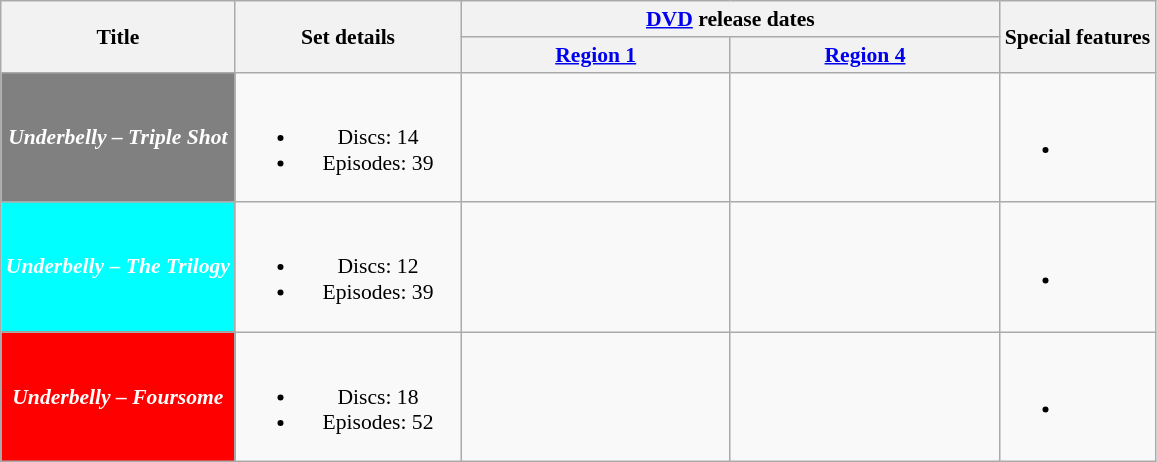<table class="wikitable plainrowheaders" style="font-size:90%; text-align: center">
<tr>
<th scope="col" rowspan="2">Title</th>
<th scope="col" rowspan="2" style="width: 10em;">Set details</th>
<th scope="col" colspan="2"><a href='#'>DVD</a> release dates</th>
<th scope="col" rowspan="2">Special features</th>
</tr>
<tr>
<th scope="col" style="width: 12em; font-size: 100%;"><a href='#'>Region 1</a></th>
<th scope="col" style="width: 12em; font-size: 100%;"><a href='#'>Region 4</a></th>
</tr>
<tr>
<th scope="row" style="text-align:center; background:#808080; color:#fff;"><em>Underbelly – Triple Shot</em></th>
<td><br><ul><li>Discs: 14</li><li>Episodes: 39</li></ul></td>
<td></td>
<td></td>
<td><br><ul><li></li></ul></td>
</tr>
<tr>
<th scope="row" style="text-align:center; background:#00FFFF; color:#fff;"><span><em>Underbelly – The Trilogy</em></span></th>
<td><br><ul><li>Discs: 12</li><li>Episodes: 39</li></ul></td>
<td></td>
<td></td>
<td><br><ul><li></li></ul></td>
</tr>
<tr>
<th scope="row" style="text-align:center; background:#FF0000; color:#fff;"><em>Underbelly – Foursome</em></th>
<td><br><ul><li>Discs: 18</li><li>Episodes: 52</li></ul></td>
<td></td>
<td></td>
<td><br><ul><li></li></ul></td>
</tr>
</table>
